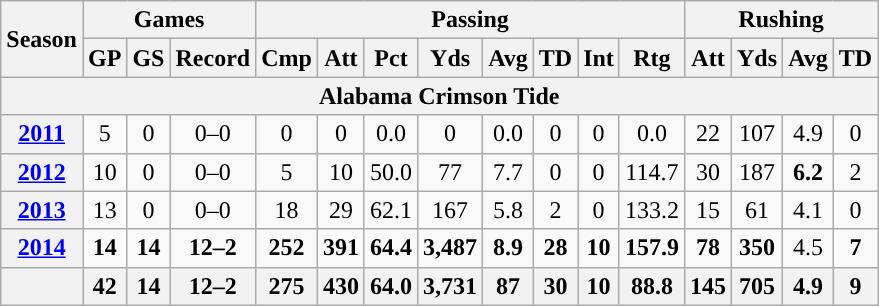<table class=wikitable style="text-align:center;">
<tr>
<th rowspan="2">Season</th>
<th colspan="3">Games</th>
<th colspan="8">Passing</th>
<th colspan="4">Rushing</th>
</tr>
<tr>
<th>GP</th>
<th>GS</th>
<th>Record</th>
<th>Cmp</th>
<th>Att</th>
<th>Pct</th>
<th>Yds</th>
<th>Avg</th>
<th>TD</th>
<th>Int</th>
<th>Rtg</th>
<th>Att</th>
<th>Yds</th>
<th>Avg</th>
<th>TD</th>
</tr>
<tr>
<th colspan="16">Alabama Crimson Tide</th>
</tr>
<tr>
<th><a href='#'>2011</a></th>
<td>5</td>
<td>0</td>
<td>0–0</td>
<td>0</td>
<td>0</td>
<td>0.0</td>
<td>0</td>
<td>0.0</td>
<td>0</td>
<td>0</td>
<td>0.0</td>
<td>22</td>
<td>107</td>
<td>4.9</td>
<td>0</td>
</tr>
<tr>
<th><a href='#'>2012</a></th>
<td>10</td>
<td>0</td>
<td>0–0</td>
<td>5</td>
<td>10</td>
<td>50.0</td>
<td>77</td>
<td>7.7</td>
<td>0</td>
<td>0</td>
<td>114.7</td>
<td>30</td>
<td>187</td>
<td><strong>6.2</strong></td>
<td>2</td>
</tr>
<tr>
<th><a href='#'>2013</a></th>
<td>13</td>
<td>0</td>
<td>0–0</td>
<td>18</td>
<td>29</td>
<td>62.1</td>
<td>167</td>
<td>5.8</td>
<td>2</td>
<td>0</td>
<td>133.2</td>
<td>15</td>
<td>61</td>
<td>4.1</td>
<td>0</td>
</tr>
<tr>
<th><a href='#'>2014</a></th>
<td><strong>14</strong></td>
<td><strong>14</strong></td>
<td><strong>12–2</strong></td>
<td><strong>252</strong></td>
<td><strong>391</strong></td>
<td><strong>64.4</strong></td>
<td><strong>3,487</strong></td>
<td><strong>8.9</strong></td>
<td><strong>28</strong></td>
<td><strong>10</strong></td>
<td><strong>157.9</strong></td>
<td><strong>78</strong></td>
<td><strong>350</strong></td>
<td>4.5</td>
<td><strong>7</strong></td>
</tr>
<tr>
<th></th>
<th>42</th>
<th>14</th>
<th>12–2</th>
<th>275</th>
<th>430</th>
<th>64.0</th>
<th>3,731</th>
<th>87</th>
<th>30</th>
<th>10</th>
<th>88.8</th>
<th>145</th>
<th>705</th>
<th>4.9</th>
<th>9</th>
</tr>
</table>
